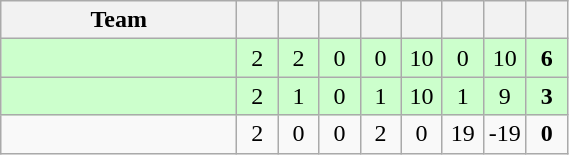<table class="wikitable" style="text-align:center;">
<tr>
<th width=150>Team</th>
<th width=20 abbr="Played"></th>
<th width=20 abbr="Won"></th>
<th width=20 abbr="Drawn"></th>
<th width=20 abbr="Lost"></th>
<th width=20 abbr="Goals for"></th>
<th width=20 abbr="Goals against"></th>
<th width=20 abbr="Goal difference"></th>
<th width=20 abbr="Points"></th>
</tr>
<tr bgcolor="#ccffcc">
<td align="left"></td>
<td>2</td>
<td>2</td>
<td>0</td>
<td>0</td>
<td>10</td>
<td>0</td>
<td>10</td>
<td><strong>6</strong></td>
</tr>
<tr bgcolor="#ccffcc">
<td align="left"></td>
<td>2</td>
<td>1</td>
<td>0</td>
<td>1</td>
<td>10</td>
<td>1</td>
<td>9</td>
<td><strong>3</strong></td>
</tr>
<tr>
<td align="left"></td>
<td>2</td>
<td>0</td>
<td>0</td>
<td>2</td>
<td>0</td>
<td>19</td>
<td>-19</td>
<td><strong>0</strong></td>
</tr>
</table>
